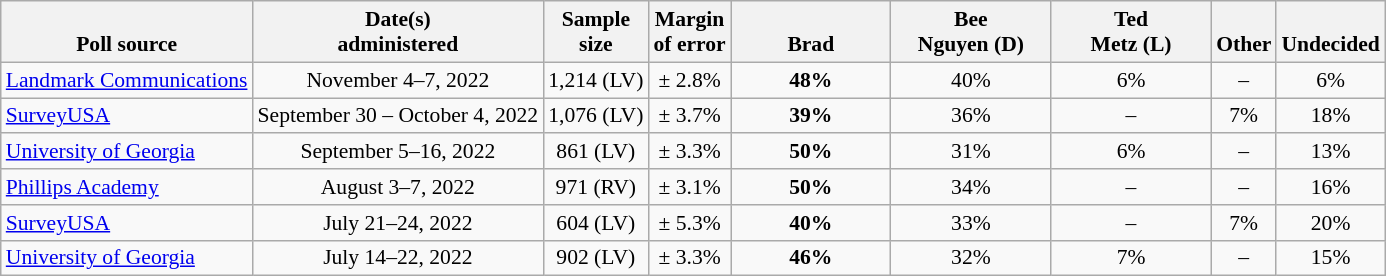<table class="wikitable" style="font-size:90%;text-align:center;">
<tr valign=bottom>
<th>Poll source</th>
<th>Date(s)<br>administered</th>
<th>Sample<br>size</th>
<th>Margin<br>of error</th>
<th style="width:100px;">Brad<br></th>
<th style="width:100px;">Bee<br>Nguyen (D)</th>
<th style="width:100px;">Ted<br>Metz (L)</th>
<th>Other</th>
<th>Undecided</th>
</tr>
<tr>
<td style="text-align:left;"><a href='#'>Landmark Communications</a></td>
<td>November 4–7, 2022</td>
<td>1,214 (LV)</td>
<td>± 2.8%</td>
<td><strong>48%</strong></td>
<td>40%</td>
<td>6%</td>
<td>–</td>
<td>6%</td>
</tr>
<tr>
<td style="text-align:left;"><a href='#'>SurveyUSA</a></td>
<td>September 30 – October 4, 2022</td>
<td>1,076 (LV)</td>
<td>± 3.7%</td>
<td><strong>39%</strong></td>
<td>36%</td>
<td>–</td>
<td>7%</td>
<td>18%</td>
</tr>
<tr>
<td style="text-align:left;"><a href='#'>University of Georgia</a></td>
<td>September 5–16, 2022</td>
<td>861 (LV)</td>
<td>± 3.3%</td>
<td><strong>50%</strong></td>
<td>31%</td>
<td>6%</td>
<td>–</td>
<td>13%</td>
</tr>
<tr>
<td style="text-align:left;"><a href='#'>Phillips Academy</a></td>
<td>August 3–7, 2022</td>
<td>971 (RV)</td>
<td>± 3.1%</td>
<td><strong>50%</strong></td>
<td>34%</td>
<td>–</td>
<td>–</td>
<td>16%</td>
</tr>
<tr>
<td style="text-align:left;"><a href='#'>SurveyUSA</a></td>
<td>July 21–24, 2022</td>
<td>604 (LV)</td>
<td>± 5.3%</td>
<td><strong>40%</strong></td>
<td>33%</td>
<td>–</td>
<td>7%</td>
<td>20%</td>
</tr>
<tr>
<td style="text-align:left;"><a href='#'>University of Georgia</a></td>
<td>July 14–22, 2022</td>
<td>902 (LV)</td>
<td>± 3.3%</td>
<td><strong>46%</strong></td>
<td>32%</td>
<td>7%</td>
<td>–</td>
<td>15%</td>
</tr>
</table>
